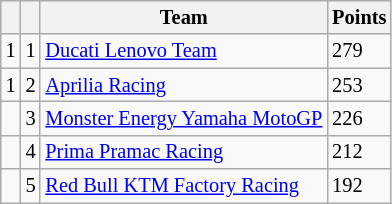<table class="wikitable" style="font-size: 85%;">
<tr>
<th></th>
<th></th>
<th>Team</th>
<th>Points</th>
</tr>
<tr>
<td> 1</td>
<td align=center>1</td>
<td> <a href='#'>Ducati Lenovo Team</a></td>
<td align=left>279</td>
</tr>
<tr>
<td> 1</td>
<td align=center>2</td>
<td> <a href='#'>Aprilia Racing</a></td>
<td align=left>253</td>
</tr>
<tr>
<td></td>
<td align=center>3</td>
<td> <a href='#'>Monster Energy Yamaha MotoGP</a></td>
<td align=left>226</td>
</tr>
<tr>
<td></td>
<td align=center>4</td>
<td> <a href='#'>Prima Pramac Racing</a></td>
<td align=left>212</td>
</tr>
<tr>
<td></td>
<td align=center>5</td>
<td> <a href='#'>Red Bull KTM Factory Racing</a></td>
<td align=left>192</td>
</tr>
</table>
